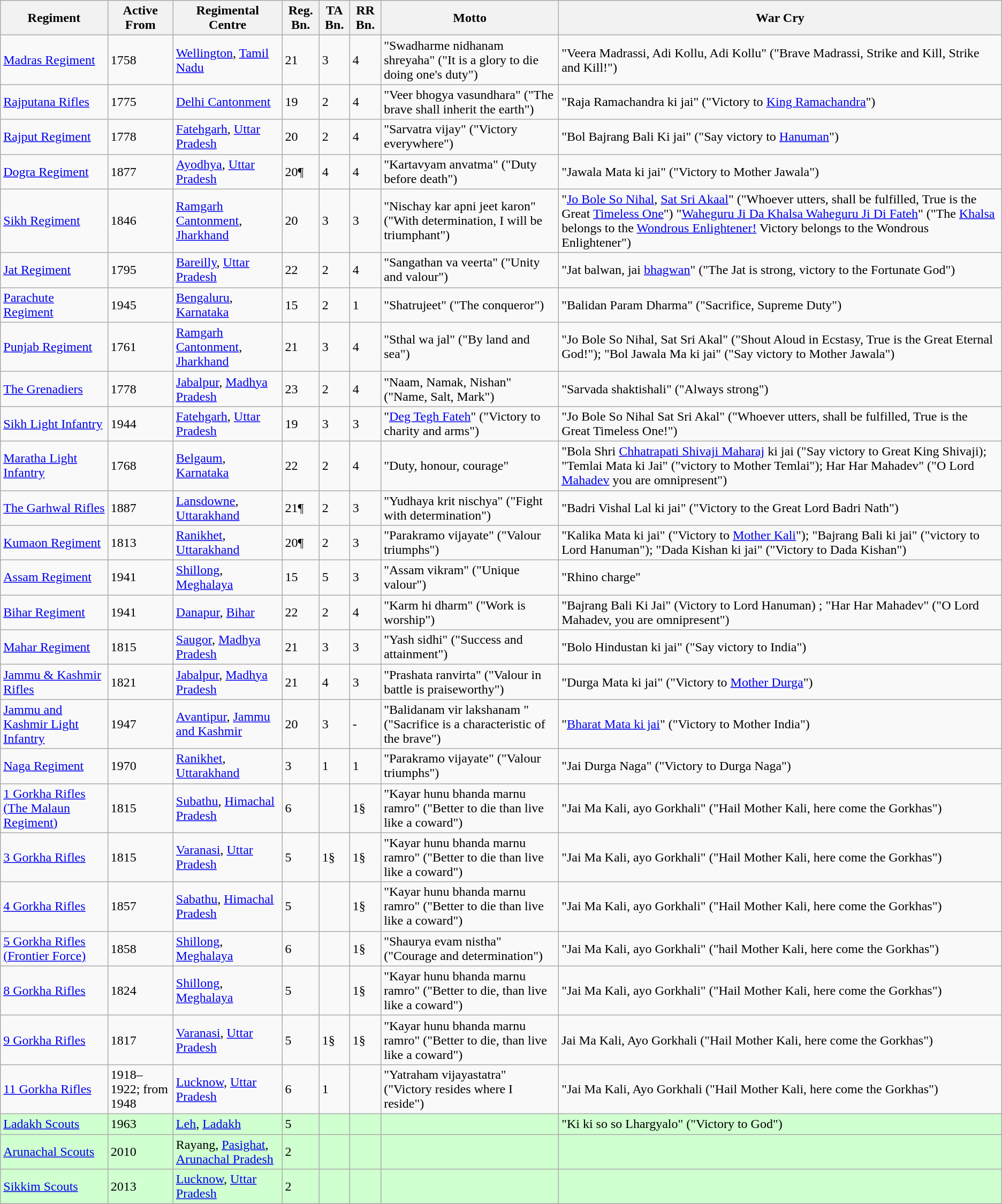<table class="wikitable sortable" border="1">
<tr>
<th>Regiment</th>
<th>Active From</th>
<th>Regimental Centre</th>
<th>Reg. Bn.</th>
<th>TA Bn.</th>
<th>RR Bn.</th>
<th>Motto</th>
<th>War Cry</th>
</tr>
<tr>
<td><a href='#'>Madras Regiment</a></td>
<td>1758</td>
<td><a href='#'>Wellington</a>, <a href='#'>Tamil Nadu</a></td>
<td>21</td>
<td>3</td>
<td>4</td>
<td>"Swadharme nidhanam shreyaha" ("It is a glory to die doing one's duty")</td>
<td>"Veera Madrassi, Adi Kollu, Adi Kollu" ("Brave Madrassi, Strike and Kill, Strike and Kill!")</td>
</tr>
<tr>
<td><a href='#'>Rajputana Rifles</a></td>
<td>1775</td>
<td><a href='#'>Delhi Cantonment</a></td>
<td>19</td>
<td>2</td>
<td>4</td>
<td>"Veer bhogya vasundhara" ("The brave shall inherit the earth")</td>
<td>"Raja Ramachandra ki jai" ("Victory to <a href='#'>King Ramachandra</a>")</td>
</tr>
<tr>
<td><a href='#'>Rajput Regiment</a></td>
<td>1778</td>
<td><a href='#'>Fatehgarh</a>, <a href='#'>Uttar Pradesh</a></td>
<td>20</td>
<td>2</td>
<td>4</td>
<td>"Sarvatra vijay" ("Victory everywhere")</td>
<td>"Bol Bajrang Bali Ki jai" ("Say victory to <a href='#'>Hanuman</a>")</td>
</tr>
<tr>
<td><a href='#'>Dogra Regiment</a></td>
<td>1877</td>
<td><a href='#'>Ayodhya</a>, <a href='#'>Uttar Pradesh</a></td>
<td>20¶</td>
<td>4</td>
<td>4</td>
<td>"Kartavyam anvatma" ("Duty before death")</td>
<td>"Jawala Mata ki jai" ("Victory to Mother Jawala")</td>
</tr>
<tr>
<td><a href='#'>Sikh Regiment</a></td>
<td>1846</td>
<td><a href='#'>Ramgarh Cantonment</a>, <a href='#'>Jharkhand</a></td>
<td>20</td>
<td>3</td>
<td>3</td>
<td>"Nischay kar apni jeet karon" ("With determination, I will be triumphant")</td>
<td>"<a href='#'>Jo Bole So Nihal</a>, <a href='#'>Sat Sri Akaal</a>" ("Whoever utters, shall be fulfilled, True is the Great <a href='#'>Timeless One</a>") "<a href='#'>Waheguru Ji Da Khalsa Waheguru Ji Di Fateh</a>" ("The <a href='#'>Khalsa</a> belongs to the <a href='#'>Wondrous Enlightener!</a> Victory belongs to the Wondrous Enlightener")</td>
</tr>
<tr>
<td><a href='#'>Jat Regiment</a></td>
<td>1795</td>
<td><a href='#'>Bareilly</a>, <a href='#'>Uttar Pradesh</a></td>
<td>22</td>
<td>2</td>
<td>4</td>
<td>"Sangathan va veerta" ("Unity and valour")</td>
<td>"Jat balwan, jai <a href='#'>bhagwan</a>" ("The Jat is strong, victory to the Fortunate God")</td>
</tr>
<tr>
<td><a href='#'>Parachute Regiment</a></td>
<td>1945</td>
<td><a href='#'>Bengaluru</a>, <a href='#'>Karnataka</a></td>
<td>15</td>
<td>2</td>
<td>1</td>
<td>"Shatrujeet" ("The conqueror")</td>
<td>"Balidan Param Dharma" ("Sacrifice, Supreme Duty")</td>
</tr>
<tr>
<td><a href='#'>Punjab Regiment</a></td>
<td>1761</td>
<td><a href='#'>Ramgarh Cantonment</a>, <a href='#'>Jharkhand</a></td>
<td>21</td>
<td>3</td>
<td>4</td>
<td>"Sthal wa jal" ("By land and sea")</td>
<td>"Jo Bole So Nihal, Sat Sri Akal" ("Shout Aloud in Ecstasy, True is the Great Eternal God!"); "Bol Jawala Ma ki jai" ("Say victory to Mother Jawala")</td>
</tr>
<tr>
<td><a href='#'>The Grenadiers</a></td>
<td>1778</td>
<td><a href='#'>Jabalpur</a>, <a href='#'>Madhya Pradesh</a></td>
<td>23</td>
<td>2</td>
<td>4</td>
<td>"Naam, Namak, Nishan" ("Name, Salt, Mark")</td>
<td>"Sarvada shaktishali" ("Always strong")</td>
</tr>
<tr>
<td><a href='#'>Sikh Light Infantry</a></td>
<td>1944</td>
<td><a href='#'>Fatehgarh</a>, <a href='#'>Uttar Pradesh</a></td>
<td>19</td>
<td>3</td>
<td>3</td>
<td>"<a href='#'>Deg Tegh Fateh</a>" ("Victory to charity and arms")</td>
<td>"Jo Bole So Nihal Sat Sri Akal" ("Whoever utters, shall be fulfilled, True is the Great Timeless One!")</td>
</tr>
<tr>
<td><a href='#'>Maratha Light Infantry</a></td>
<td>1768</td>
<td><a href='#'>Belgaum</a>, <a href='#'>Karnataka</a></td>
<td>22</td>
<td>2</td>
<td>4</td>
<td>"Duty, honour, courage"</td>
<td>"Bola Shri <a href='#'>Chhatrapati Shivaji Maharaj</a> ki jai ("Say victory to Great King Shivaji); "Temlai Mata ki Jai" ("victory to Mother Temlai"); Har Har Mahadev" ("O Lord <a href='#'>Mahadev</a> you are omnipresent")</td>
</tr>
<tr>
<td><a href='#'>The Garhwal Rifles</a></td>
<td>1887</td>
<td><a href='#'>Lansdowne</a>, <a href='#'>Uttarakhand</a></td>
<td>21¶</td>
<td>2</td>
<td>3</td>
<td>"Yudhaya krit nischya" ("Fight with determination")</td>
<td>"Badri Vishal Lal ki jai" ("Victory to the Great Lord Badri Nath")</td>
</tr>
<tr>
<td><a href='#'>Kumaon Regiment</a></td>
<td>1813</td>
<td><a href='#'>Ranikhet</a>, <a href='#'>Uttarakhand</a></td>
<td>20¶</td>
<td>2</td>
<td>3</td>
<td>"Parakramo vijayate" ("Valour triumphs")</td>
<td>"Kalika Mata ki jai" ("Victory to <a href='#'>Mother Kali</a>"); "Bajrang Bali ki jai" ("victory to Lord Hanuman"); "Dada Kishan ki jai" ("Victory to Dada Kishan")</td>
</tr>
<tr>
<td><a href='#'>Assam Regiment</a></td>
<td>1941</td>
<td><a href='#'>Shillong</a>, <a href='#'>Meghalaya</a></td>
<td>15</td>
<td>5</td>
<td>3</td>
<td>"Assam vikram" ("Unique valour")</td>
<td>"Rhino charge"</td>
</tr>
<tr>
<td><a href='#'>Bihar Regiment</a></td>
<td>1941</td>
<td><a href='#'>Danapur</a>, <a href='#'>Bihar</a></td>
<td>22</td>
<td>2</td>
<td>4</td>
<td>"Karm hi dharm" ("Work is worship")</td>
<td>"Bajrang Bali Ki Jai" (Victory to Lord Hanuman) ; "Har Har Mahadev" ("O Lord Mahadev, you are omnipresent")</td>
</tr>
<tr>
<td><a href='#'>Mahar Regiment</a></td>
<td>1815</td>
<td><a href='#'>Saugor</a>, <a href='#'>Madhya Pradesh</a></td>
<td>21</td>
<td>3</td>
<td>3</td>
<td>"Yash sidhi" ("Success and attainment")</td>
<td>"Bolo Hindustan ki jai" ("Say victory to India")</td>
</tr>
<tr>
<td><a href='#'>Jammu & Kashmir Rifles</a></td>
<td>1821</td>
<td><a href='#'>Jabalpur</a>, <a href='#'>Madhya Pradesh</a></td>
<td>21</td>
<td>4</td>
<td>3</td>
<td>"Prashata ranvirta" ("Valour in battle is praiseworthy")</td>
<td>"Durga Mata ki jai" ("Victory to <a href='#'>Mother Durga</a>")</td>
</tr>
<tr>
<td><a href='#'>Jammu and Kashmir Light Infantry</a></td>
<td>1947</td>
<td><a href='#'>Avantipur</a>, <a href='#'>Jammu and Kashmir</a></td>
<td>20</td>
<td>3</td>
<td>-</td>
<td>"Balidanam vir lakshanam " ("Sacrifice is a characteristic of the brave")</td>
<td>"<a href='#'>Bharat Mata ki jai</a>" ("Victory to Mother India")</td>
</tr>
<tr>
<td><a href='#'>Naga Regiment</a></td>
<td>1970</td>
<td><a href='#'>Ranikhet</a>, <a href='#'>Uttarakhand</a></td>
<td>3</td>
<td>1</td>
<td>1</td>
<td>"Parakramo vijayate" ("Valour triumphs")</td>
<td>"Jai Durga Naga" ("Victory to Durga Naga")</td>
</tr>
<tr>
<td><a href='#'>1 Gorkha Rifles (The Malaun Regiment)</a></td>
<td>1815</td>
<td><a href='#'>Subathu</a>, <a href='#'>Himachal Pradesh</a></td>
<td>6</td>
<td></td>
<td>1§</td>
<td>"Kayar hunu bhanda marnu ramro" ("Better to die than live like a coward")</td>
<td>"Jai Ma Kali, ayo Gorkhali" ("Hail Mother Kali, here come the Gorkhas")</td>
</tr>
<tr>
<td><a href='#'>3 Gorkha Rifles</a></td>
<td>1815</td>
<td><a href='#'>Varanasi</a>, <a href='#'>Uttar Pradesh</a></td>
<td>5</td>
<td>1§</td>
<td>1§</td>
<td>"Kayar hunu bhanda marnu ramro" ("Better to die than live like a coward")</td>
<td>"Jai Ma Kali, ayo Gorkhali" ("Hail Mother Kali, here come the Gorkhas")</td>
</tr>
<tr>
<td><a href='#'>4 Gorkha Rifles</a></td>
<td>1857</td>
<td><a href='#'>Sabathu</a>, <a href='#'>Himachal Pradesh</a></td>
<td>5</td>
<td></td>
<td>1§</td>
<td>"Kayar hunu bhanda marnu ramro" ("Better to die than live like a coward")</td>
<td>"Jai Ma Kali, ayo Gorkhali" ("Hail Mother Kali, here come the Gorkhas")</td>
</tr>
<tr>
<td><a href='#'>5 Gorkha Rifles (Frontier Force)</a></td>
<td>1858</td>
<td><a href='#'>Shillong</a>, <a href='#'>Meghalaya</a></td>
<td>6</td>
<td></td>
<td>1§</td>
<td>"Shaurya evam nistha" ("Courage and determination")</td>
<td>"Jai Ma Kali, ayo Gorkhali" ("hail Mother Kali, here come the Gorkhas")</td>
</tr>
<tr>
<td><a href='#'>8 Gorkha Rifles</a></td>
<td>1824</td>
<td><a href='#'>Shillong</a>, <a href='#'>Meghalaya</a></td>
<td>5</td>
<td></td>
<td>1§</td>
<td>"Kayar hunu bhanda marnu ramro" ("Better to die, than live like a coward")</td>
<td>"Jai Ma Kali, ayo Gorkhali" ("Hail Mother Kali, here come the Gorkhas")</td>
</tr>
<tr>
<td><a href='#'>9 Gorkha Rifles</a></td>
<td>1817</td>
<td><a href='#'>Varanasi</a>, <a href='#'>Uttar Pradesh</a></td>
<td>5</td>
<td>1§</td>
<td>1§</td>
<td>"Kayar hunu bhanda marnu ramro" ("Better to die, than live like a coward")</td>
<td>Jai Ma Kali, Ayo Gorkhali ("Hail Mother Kali, here come the Gorkhas")</td>
</tr>
<tr>
<td><a href='#'>11 Gorkha Rifles</a></td>
<td>1918–1922; from 1948</td>
<td><a href='#'>Lucknow</a>, <a href='#'>Uttar Pradesh</a></td>
<td>6</td>
<td>1</td>
<td></td>
<td>"Yatraham vijayastatra" ("Victory resides where I reside")</td>
<td>"Jai Ma Kali, Ayo Gorkhali ("Hail Mother Kali, here come the Gorkhas")</td>
</tr>
<tr style="background:#D0FFD0">
<td><a href='#'>Ladakh Scouts</a></td>
<td>1963</td>
<td><a href='#'>Leh</a>, <a href='#'>Ladakh</a></td>
<td>5</td>
<td></td>
<td></td>
<td></td>
<td>"Ki ki so so Lhargyalo" ("Victory to God")</td>
</tr>
<tr style="background:#D0FFD0">
<td><a href='#'>Arunachal Scouts</a></td>
<td>2010</td>
<td>Rayang, <a href='#'>Pasighat</a>, <a href='#'>Arunachal Pradesh</a></td>
<td>2</td>
<td></td>
<td></td>
<td></td>
<td></td>
</tr>
<tr style="background:#D0FFD0">
<td><a href='#'>Sikkim Scouts</a></td>
<td>2013</td>
<td><a href='#'>Lucknow</a>, <a href='#'>Uttar Pradesh</a></td>
<td>2</td>
<td></td>
<td></td>
<td></td>
<td></td>
</tr>
</table>
